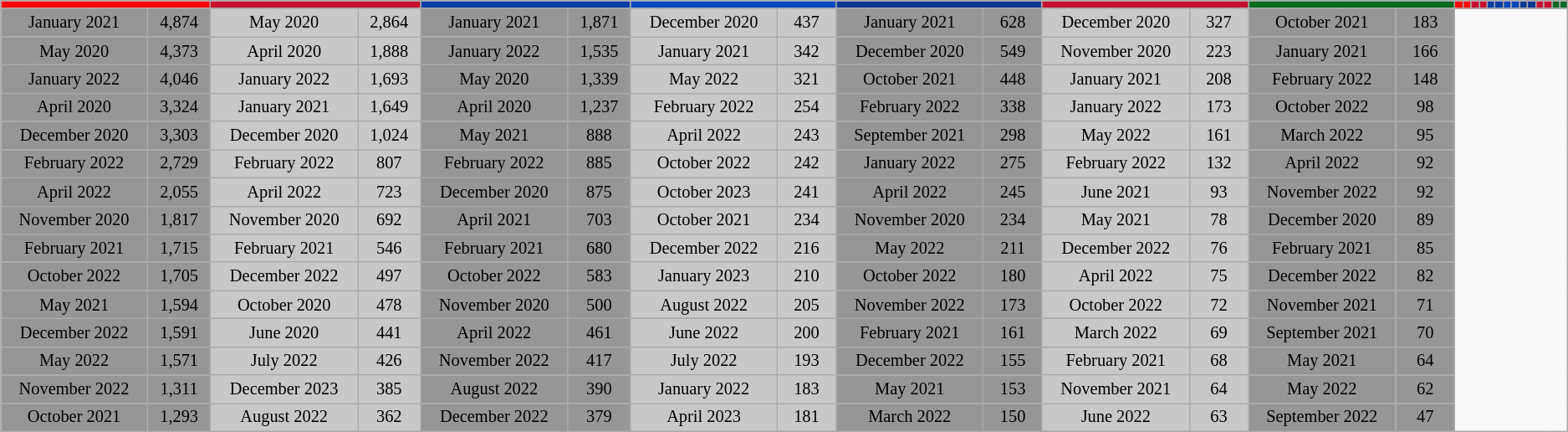<table class="wikitable" style="text-align:center; text:#FFFFFF; font-size:85%">
<tr>
<th colspan="2" style="background:#FF0000"></th>
<th colspan="2" style="background:#C8102E"></th>
<th colspan="2" style="background:#003DA5"></th>
<th colspan="2" style="background:#0047BB"></th>
<th colspan="2" style="background:#0D3692"></th>
<th colspan="2" style="background:#C8102E"></th>
<th colspan="2" style="background:#076A21"></th>
<th style="background:#FF0000"></th>
<th style="background:#FF0000"></th>
<th style="background:#C8102E"></th>
<th style="background:#C8102E"></th>
<th style="background:#003DA5"></th>
<th style="background:#003DA5"></th>
<th style="background:#0047BB"></th>
<th style="background:#0047BB"></th>
<th style="background:#0D3692"></th>
<th style="background:#0D3692"></th>
<th style="background:#C8102E"></th>
<th style="background:#C8102E"></th>
<th style="background:#076A21"></th>
<th style="background:#076A21"></th>
</tr>
<tr>
<td style="background:#969696" width="135">January 2021</td>
<td style="background:#969696" width="50">4,874</td>
<td style="background:#C8C8C8" width="135">May 2020</td>
<td style="background:#C8C8C8" width="50">2,864</td>
<td style="background:#969696" width="135">January 2021</td>
<td style="background:#969696" width="50">1,871</td>
<td style="background:#C8C8C8" width="135">December 2020</td>
<td style="background:#C8C8C8" width="50">437</td>
<td style="background:#969696" width="135">January 2021</td>
<td style="background:#969696" width="50">628</td>
<td style="background:#C8C8C8" width="135">December 2020</td>
<td style="background:#C8C8C8" width="50">327</td>
<td style="background:#969696" width="135">October 2021</td>
<td style="background:#969696" width="50">183</td>
</tr>
<tr>
<td style="background:#969696" width="135">May 2020</td>
<td style="background:#969696" width="50">4,373</td>
<td style="background:#C8C8C8" width="135">April 2020</td>
<td style="background:#C8C8C8" width="50">1,888</td>
<td style="background:#969696" width="135">January 2022</td>
<td style="background:#969696" width="50">1,535</td>
<td style="background:#C8C8C8" width="135">January 2021</td>
<td style="background:#C8C8C8" width="50">342</td>
<td style="background:#969696" width="135">December 2020</td>
<td style="background:#969696" width="50">549</td>
<td style="background:#C8C8C8" width="135">November 2020</td>
<td style="background:#C8C8C8" width="50">223</td>
<td style="background:#969696" width="135">January 2021</td>
<td style="background:#969696" width="50">166</td>
</tr>
<tr>
<td style="background:#969696" width="135">January 2022</td>
<td style="background:#969696" width="50">4,046</td>
<td style="background:#C8C8C8" width="135">January 2022</td>
<td style="background:#C8C8C8" width="50">1,693</td>
<td style="background:#969696" width="135">May 2020</td>
<td style="background:#969696" width="50">1,339</td>
<td style="background:#C8C8C8" width="135">May 2022</td>
<td style="background:#C8C8C8" width="50">321</td>
<td style="background:#969696" width="135">October 2021</td>
<td style="background:#969696" width="50">448</td>
<td style="background:#C8C8C8" width="135">January 2021</td>
<td style="background:#C8C8C8" width="50">208</td>
<td style="background:#969696" width="135">February 2022</td>
<td style="background:#969696" width="50">148</td>
</tr>
<tr>
<td style="background:#969696" width="135">April 2020</td>
<td style="background:#969696" width="50">3,324</td>
<td style="background:#C8C8C8" width="135">January 2021</td>
<td style="background:#C8C8C8" width="50">1,649</td>
<td style="background:#969696" width="135">April 2020</td>
<td style="background:#969696" width="50">1,237</td>
<td style="background:#C8C8C8" width="135">February 2022</td>
<td style="background:#C8C8C8" width="50">254</td>
<td style="background:#969696" width="135">February 2022</td>
<td style="background:#969696" width="50">338</td>
<td style="background:#C8C8C8" width="135">January 2022</td>
<td style="background:#C8C8C8" width="50">173</td>
<td style="background:#969696" width="135">October 2022</td>
<td style="background:#969696" width="50">98</td>
</tr>
<tr>
<td style="background:#969696" width="135">December 2020</td>
<td style="background:#969696" width="50">3,303</td>
<td style="background:#C8C8C8" width="135">December 2020</td>
<td style="background:#C8C8C8" width="50">1,024</td>
<td style="background:#969696" width="135">May 2021</td>
<td style="background:#969696" width="50">888</td>
<td style="background:#C8C8C8" width="135">April 2022</td>
<td style="background:#C8C8C8" width="50">243</td>
<td style="background:#969696" width="135">September 2021</td>
<td style="background:#969696" width="50">298</td>
<td style="background:#C8C8C8" width="135">May 2022</td>
<td style="background:#C8C8C8" width="50">161</td>
<td style="background:#969696" width="135">March 2022</td>
<td style="background:#969696" width="50">95</td>
</tr>
<tr>
<td style="background:#969696" width="135">February 2022</td>
<td style="background:#969696" width="50">2,729</td>
<td style="background:#C8C8C8" width="135">February 2022</td>
<td style="background:#C8C8C8" width="50">807</td>
<td style="background:#969696" width="135">February 2022</td>
<td style="background:#969696" width="50">885</td>
<td style="background:#C8C8C8" width="135">October 2022</td>
<td style="background:#C8C8C8" width="50">242</td>
<td style="background:#969696" width="135">January 2022</td>
<td style="background:#969696" width="50">275</td>
<td style="background:#C8C8C8" width="135">February 2022</td>
<td style="background:#C8C8C8" width="50">132</td>
<td style="background:#969696" width="135">April 2022</td>
<td style="background:#969696" width="50">92</td>
</tr>
<tr>
<td style="background:#969696" width="135">April 2022</td>
<td style="background:#969696" width="50">2,055</td>
<td style="background:#C8C8C8" width="135">April 2022</td>
<td style="background:#C8C8C8" width="50">723</td>
<td style="background:#969696" width="135">December 2020</td>
<td style="background:#969696" width="50">875</td>
<td style="background:#C8C8C8" width="135">October 2023</td>
<td style="background:#C8C8C8" width="50">241</td>
<td style="background:#969696" width="135">April 2022</td>
<td style="background:#969696" width="50">245</td>
<td style="background:#C8C8C8" width="135">June 2021</td>
<td style="background:#C8C8C8" width="50">93</td>
<td style="background:#969696" width="135">November 2022</td>
<td style="background:#969696" width="50">92</td>
</tr>
<tr>
<td style="background:#969696" width="135">November 2020</td>
<td style="background:#969696" width="50">1,817</td>
<td style="background:#C8C8C8" width="135">November 2020</td>
<td style="background:#C8C8C8" width="50">692</td>
<td style="background:#969696" width="135">April 2021</td>
<td style="background:#969696" width="50">703</td>
<td style="background:#C8C8C8" width="135">October 2021</td>
<td style="background:#C8C8C8" width="50">234</td>
<td style="background:#969696" width="135">November 2020</td>
<td style="background:#969696" width="50">234</td>
<td style="background:#C8C8C8" width="135">May 2021</td>
<td style="background:#C8C8C8" width="50">78</td>
<td style="background:#969696" width="135">December 2020</td>
<td style="background:#969696" width="50">89</td>
</tr>
<tr>
<td style="background:#969696" width="135">February 2021</td>
<td style="background:#969696" width="50">1,715</td>
<td style="background:#C8C8C8" width="135">February 2021</td>
<td style="background:#C8C8C8" width="50">546</td>
<td style="background:#969696" width="135">February 2021</td>
<td style="background:#969696" width="50">680</td>
<td style="background:#C8C8C8" width="135">December 2022</td>
<td style="background:#C8C8C8" width="50">216</td>
<td style="background:#969696" width="135">May 2022</td>
<td style="background:#969696" width="50">211</td>
<td style="background:#C8C8C8" width="135">December 2022</td>
<td style="background:#C8C8C8" width="50">76</td>
<td style="background:#969696" width="135">February 2021</td>
<td style="background:#969696" width="50">85</td>
</tr>
<tr>
<td style="background:#969696" width="135">October 2022</td>
<td style="background:#969696" width="50">1,705</td>
<td style="background:#C8C8C8" width="135">December 2022</td>
<td style="background:#C8C8C8" width="50">497</td>
<td style="background:#969696" width="135">October 2022</td>
<td style="background:#969696" width="50">583</td>
<td style="background:#C8C8C8" width="135">January 2023</td>
<td style="background:#C8C8C8" width="50">210</td>
<td style="background:#969696" width="135">October 2022</td>
<td style="background:#969696" width="50">180</td>
<td style="background:#C8C8C8" width="135">April 2022</td>
<td style="background:#C8C8C8" width="50">75</td>
<td style="background:#969696" width="135">December 2022</td>
<td style="background:#969696" width="50">82</td>
</tr>
<tr>
<td style="background:#969696" width="135">May 2021</td>
<td style="background:#969696" width="50">1,594</td>
<td style="background:#C8C8C8" width="135">October 2020</td>
<td style="background:#C8C8C8" width="50">478</td>
<td style="background:#969696" width="135">November 2020</td>
<td style="background:#969696" width="50">500</td>
<td style="background:#C8C8C8" width="135">August 2022</td>
<td style="background:#C8C8C8" width="50">205</td>
<td style="background:#969696" width="135">November 2022</td>
<td style="background:#969696" width="50">173</td>
<td style="background:#C8C8C8" width="135">October 2022</td>
<td style="background:#C8C8C8" width="50">72</td>
<td style="background:#969696" width="135">November 2021</td>
<td style="background:#969696" width="50">71</td>
</tr>
<tr>
<td style="background:#969696" width="135">December 2022</td>
<td style="background:#969696" width="50">1,591</td>
<td style="background:#C8C8C8" width="135">June 2020</td>
<td style="background:#C8C8C8" width="50">441</td>
<td style="background:#969696" width="135">April 2022</td>
<td style="background:#969696" width="50">461</td>
<td style="background:#C8C8C8" width="135">June 2022</td>
<td style="background:#C8C8C8" width="50">200</td>
<td style="background:#969696" width="135">February 2021</td>
<td style="background:#969696" width="50">161</td>
<td style="background:#C8C8C8" width="135">March 2022</td>
<td style="background:#C8C8C8" width="50">69</td>
<td style="background:#969696" width="135">September 2021</td>
<td style="background:#969696" width="50">70</td>
</tr>
<tr>
<td style="background:#969696" width="135">May 2022</td>
<td style="background:#969696" width="50">1,571</td>
<td style="background:#C8C8C8" width="135">July 2022</td>
<td style="background:#C8C8C8" width="50">426</td>
<td style="background:#969696" width="135">November 2022</td>
<td style="background:#969696" width="50">417</td>
<td style="background:#C8C8C8" width="135">July 2022</td>
<td style="background:#C8C8C8" width="50">193</td>
<td style="background:#969696" width="135">December 2022</td>
<td style="background:#969696" width="50">155</td>
<td style="background:#C8C8C8" width="135">February 2021</td>
<td style="background:#C8C8C8" width="50">68</td>
<td style="background:#969696" width="135">May 2021</td>
<td style="background:#969696" width="50">64</td>
</tr>
<tr>
<td style="background:#969696" width="135">November 2022</td>
<td style="background:#969696" width="50">1,311</td>
<td style="background:#C8C8C8" width="135">December 2023</td>
<td style="background:#C8C8C8" width="50">385</td>
<td style="background:#969696" width="135">August 2022</td>
<td style="background:#969696" width="50">390</td>
<td style="background:#C8C8C8" width="135">January 2022</td>
<td style="background:#C8C8C8" width="50">183</td>
<td style="background:#969696" width="135">May 2021</td>
<td style="background:#969696" width="50">153</td>
<td style="background:#C8C8C8" width="135">November 2021</td>
<td style="background:#C8C8C8" width="50">64</td>
<td style="background:#969696" width="135">May 2022</td>
<td style="background:#969696" width="50">62</td>
</tr>
<tr>
<td style="background:#969696" width="135">October 2021</td>
<td style="background:#969696" width="50">1,293</td>
<td style="background:#C8C8C8" width="135">August 2022</td>
<td style="background:#C8C8C8" width="50">362</td>
<td style="background:#969696" width="135">December 2022</td>
<td style="background:#969696" width="50">379</td>
<td style="background:#C8C8C8" width="135">April 2023</td>
<td style="background:#C8C8C8" width="50">181</td>
<td style="background:#969696" width="135">March 2022</td>
<td style="background:#969696" width="50">150</td>
<td style="background:#C8C8C8" width="135">June 2022</td>
<td style="background:#C8C8C8" width="50">63</td>
<td style="background:#969696" width="135">September 2022</td>
<td style="background:#969696" width="50">47</td>
</tr>
</table>
